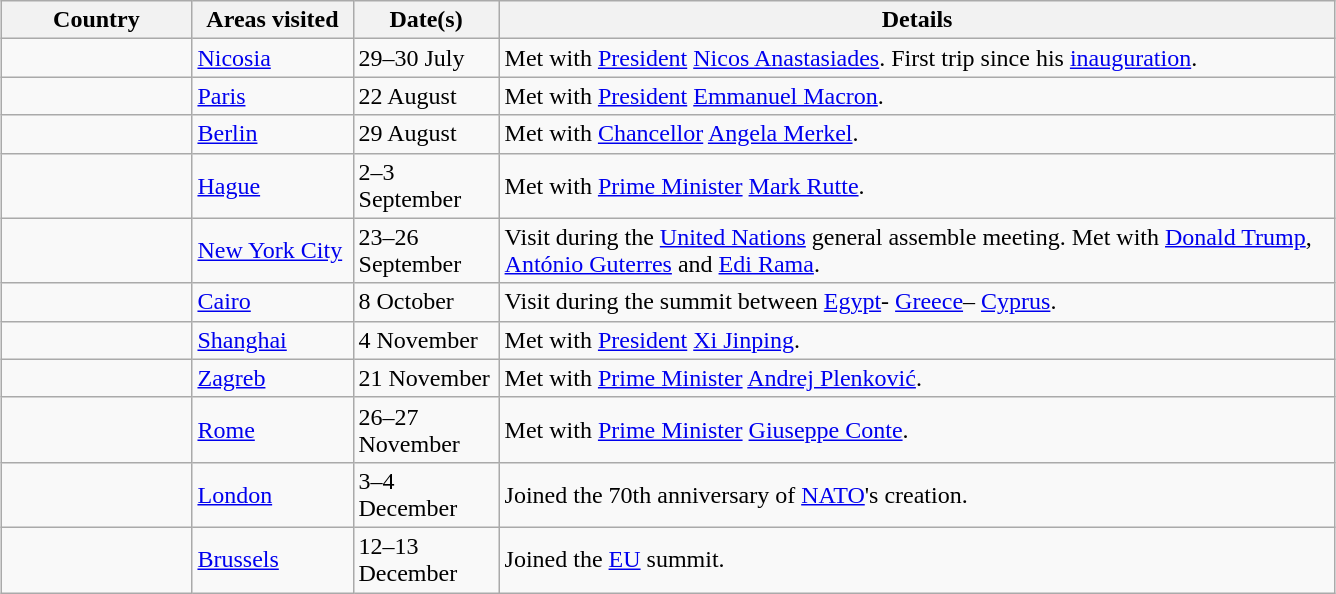<table class="wikitable sortable outercollapse" style="margin: 1em auto 1em auto">
<tr>
<th width="120">Country</th>
<th width="100">Areas visited</th>
<th width="90">Date(s)</th>
<th style="width:550px;" class="unsortable">Details</th>
</tr>
<tr>
<td></td>
<td><a href='#'>Nicosia</a></td>
<td>29–30 July</td>
<td>Met with <a href='#'>President</a> <a href='#'>Nicos Anastasiades</a>. First trip since his <a href='#'>inauguration</a>.</td>
</tr>
<tr>
<td></td>
<td><a href='#'>Paris</a></td>
<td>22 August</td>
<td>Met with <a href='#'>President</a> <a href='#'>Emmanuel Macron</a>.</td>
</tr>
<tr>
<td></td>
<td><a href='#'>Berlin</a></td>
<td>29 August</td>
<td>Met with <a href='#'>Chancellor</a> <a href='#'>Angela Merkel</a>.</td>
</tr>
<tr>
<td></td>
<td><a href='#'>Hague</a></td>
<td>2–3 September</td>
<td>Met with <a href='#'>Prime Minister</a> <a href='#'>Mark Rutte</a>.</td>
</tr>
<tr>
<td></td>
<td><a href='#'>New York City</a></td>
<td>23–26 September</td>
<td>Visit during the <a href='#'>United Nations</a> general assemble meeting. Met with <a href='#'>Donald Trump</a>, <a href='#'>António Guterres</a> and <a href='#'>Edi Rama</a>.</td>
</tr>
<tr>
<td></td>
<td><a href='#'>Cairo</a></td>
<td>8 October</td>
<td>Visit during the summit between <a href='#'>Egypt</a>- <a href='#'>Greece</a>– <a href='#'>Cyprus</a>.</td>
</tr>
<tr>
<td></td>
<td><a href='#'>Shanghai</a></td>
<td>4 November</td>
<td>Met with <a href='#'>President</a> <a href='#'>Xi Jinping</a>.</td>
</tr>
<tr>
<td></td>
<td><a href='#'>Zagreb</a></td>
<td>21 November</td>
<td>Met with <a href='#'>Prime Minister</a> <a href='#'>Andrej Plenković</a>.</td>
</tr>
<tr>
<td></td>
<td><a href='#'>Rome</a></td>
<td>26–27 November</td>
<td>Met with <a href='#'>Prime Minister</a> <a href='#'>Giuseppe Conte</a>.</td>
</tr>
<tr>
<td></td>
<td><a href='#'>London</a></td>
<td>3–4 December</td>
<td>Joined the 70th anniversary of <a href='#'>NATO</a>'s creation.</td>
</tr>
<tr>
<td></td>
<td><a href='#'>Brussels</a></td>
<td>12–13 December</td>
<td>Joined the <a href='#'>EU</a> summit.</td>
</tr>
</table>
